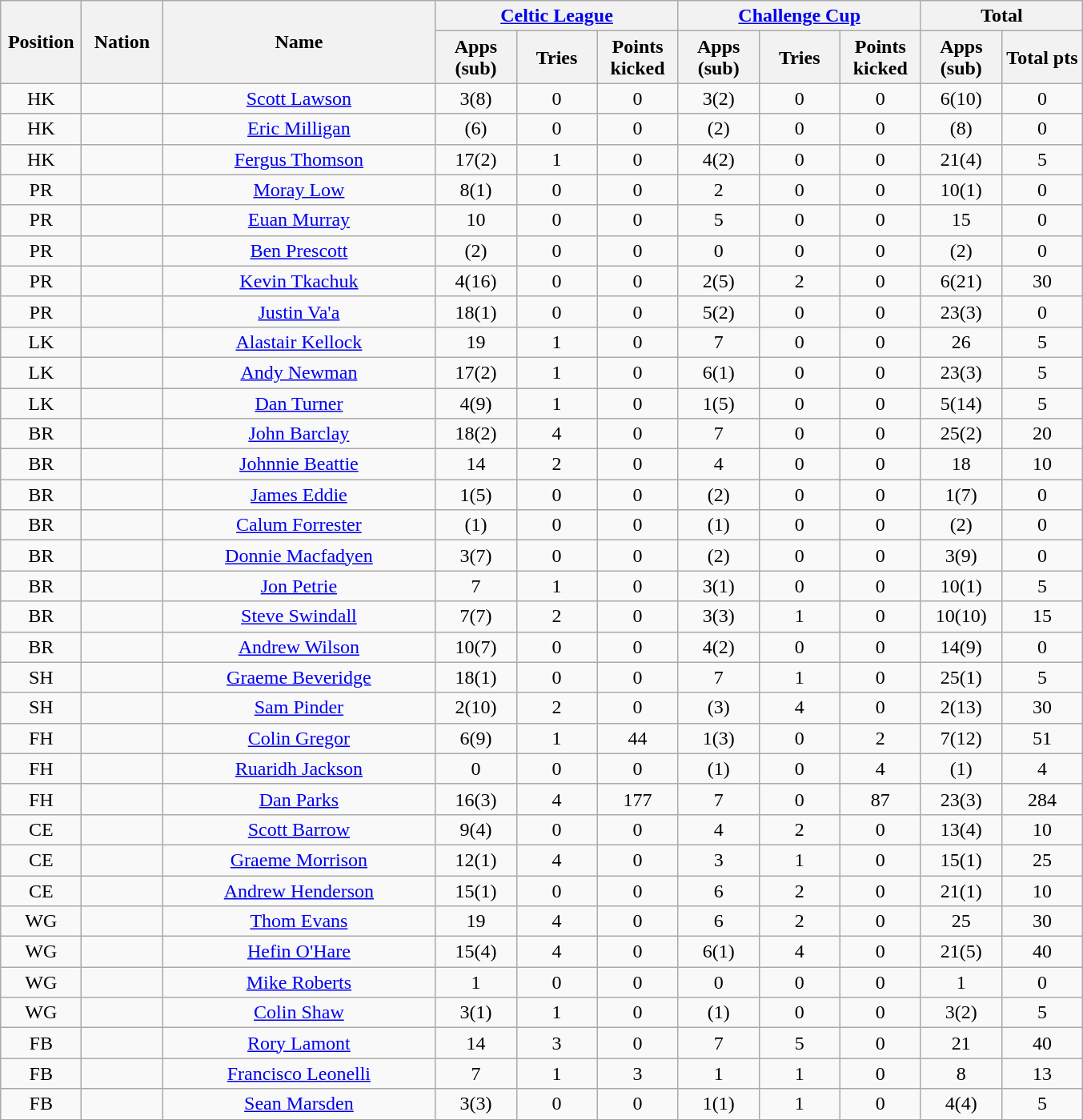<table class="wikitable" style="text-align:center">
<tr>
<th rowspan=2 width=60>Position</th>
<th rowspan=2 width=60>Nation</th>
<th rowspan=2 width=220>Name</th>
<th colspan=3 width=150><a href='#'>Celtic League</a></th>
<th colspan=3 width=150><a href='#'>Challenge Cup</a></th>
<th colspan=2>Total</th>
</tr>
<tr>
<th style="width:60px">Apps<br>(sub)</th>
<th style="width:60px">Tries</th>
<th style="width:60px">Points<br>kicked</th>
<th style="width:60px">Apps<br>(sub)</th>
<th style="width:60px">Tries</th>
<th style="width:60px">Points<br>kicked</th>
<th style="width:60px">Apps<br>(sub)</th>
<th style="width:60px">Total pts</th>
</tr>
<tr>
<td>HK</td>
<td></td>
<td><a href='#'>Scott Lawson</a></td>
<td>3(8)</td>
<td>0</td>
<td>0</td>
<td>3(2)</td>
<td>0</td>
<td>0</td>
<td>6(10)</td>
<td>0</td>
</tr>
<tr>
<td>HK</td>
<td></td>
<td><a href='#'>Eric Milligan</a></td>
<td>(6)</td>
<td>0</td>
<td>0</td>
<td>(2)</td>
<td>0</td>
<td>0</td>
<td>(8)</td>
<td>0</td>
</tr>
<tr>
<td>HK</td>
<td></td>
<td><a href='#'>Fergus Thomson</a></td>
<td>17(2)</td>
<td>1</td>
<td>0</td>
<td>4(2)</td>
<td>0</td>
<td>0</td>
<td>21(4)</td>
<td>5</td>
</tr>
<tr>
<td>PR</td>
<td></td>
<td><a href='#'>Moray Low</a></td>
<td>8(1)</td>
<td>0</td>
<td>0</td>
<td>2</td>
<td>0</td>
<td>0</td>
<td>10(1)</td>
<td>0</td>
</tr>
<tr>
<td>PR</td>
<td></td>
<td><a href='#'>Euan Murray</a></td>
<td>10</td>
<td>0</td>
<td>0</td>
<td>5</td>
<td>0</td>
<td>0</td>
<td>15</td>
<td>0</td>
</tr>
<tr>
<td>PR</td>
<td></td>
<td><a href='#'>Ben Prescott</a></td>
<td>(2)</td>
<td>0</td>
<td>0</td>
<td>0</td>
<td>0</td>
<td>0</td>
<td>(2)</td>
<td>0</td>
</tr>
<tr>
<td>PR</td>
<td></td>
<td><a href='#'>Kevin Tkachuk</a></td>
<td>4(16)</td>
<td>0</td>
<td>0</td>
<td>2(5)</td>
<td>2</td>
<td>0</td>
<td>6(21)</td>
<td>30</td>
</tr>
<tr>
<td>PR</td>
<td></td>
<td><a href='#'>Justin Va'a</a></td>
<td>18(1)</td>
<td>0</td>
<td>0</td>
<td>5(2)</td>
<td>0</td>
<td>0</td>
<td>23(3)</td>
<td>0</td>
</tr>
<tr>
<td>LK</td>
<td></td>
<td><a href='#'>Alastair Kellock</a></td>
<td>19</td>
<td>1</td>
<td>0</td>
<td>7</td>
<td>0</td>
<td>0</td>
<td>26</td>
<td>5</td>
</tr>
<tr>
<td>LK</td>
<td></td>
<td><a href='#'>Andy Newman</a></td>
<td>17(2)</td>
<td>1</td>
<td>0</td>
<td>6(1)</td>
<td>0</td>
<td>0</td>
<td>23(3)</td>
<td>5</td>
</tr>
<tr>
<td>LK</td>
<td></td>
<td><a href='#'>Dan Turner</a></td>
<td>4(9)</td>
<td>1</td>
<td>0</td>
<td>1(5)</td>
<td>0</td>
<td>0</td>
<td>5(14)</td>
<td>5</td>
</tr>
<tr>
<td>BR</td>
<td></td>
<td><a href='#'>John Barclay</a></td>
<td>18(2)</td>
<td>4</td>
<td>0</td>
<td>7</td>
<td>0</td>
<td>0</td>
<td>25(2)</td>
<td>20</td>
</tr>
<tr>
<td>BR</td>
<td></td>
<td><a href='#'>Johnnie Beattie</a></td>
<td>14</td>
<td>2</td>
<td>0</td>
<td>4</td>
<td>0</td>
<td>0</td>
<td>18</td>
<td>10</td>
</tr>
<tr>
<td>BR</td>
<td></td>
<td><a href='#'>James Eddie</a></td>
<td>1(5)</td>
<td>0</td>
<td>0</td>
<td>(2)</td>
<td>0</td>
<td>0</td>
<td>1(7)</td>
<td>0</td>
</tr>
<tr>
<td>BR</td>
<td></td>
<td><a href='#'>Calum Forrester</a></td>
<td>(1)</td>
<td>0</td>
<td>0</td>
<td>(1)</td>
<td>0</td>
<td>0</td>
<td>(2)</td>
<td>0</td>
</tr>
<tr>
<td>BR</td>
<td></td>
<td><a href='#'>Donnie Macfadyen</a></td>
<td>3(7)</td>
<td>0</td>
<td>0</td>
<td>(2)</td>
<td>0</td>
<td>0</td>
<td>3(9)</td>
<td>0</td>
</tr>
<tr>
<td>BR</td>
<td></td>
<td><a href='#'>Jon Petrie</a></td>
<td>7</td>
<td>1</td>
<td>0</td>
<td>3(1)</td>
<td>0</td>
<td>0</td>
<td>10(1)</td>
<td>5</td>
</tr>
<tr>
<td>BR</td>
<td></td>
<td><a href='#'>Steve Swindall</a></td>
<td>7(7)</td>
<td>2</td>
<td>0</td>
<td>3(3)</td>
<td>1</td>
<td>0</td>
<td>10(10)</td>
<td>15</td>
</tr>
<tr>
<td>BR</td>
<td></td>
<td><a href='#'>Andrew Wilson</a></td>
<td>10(7)</td>
<td>0</td>
<td>0</td>
<td>4(2)</td>
<td>0</td>
<td>0</td>
<td>14(9)</td>
<td>0</td>
</tr>
<tr>
<td>SH</td>
<td></td>
<td><a href='#'>Graeme Beveridge</a></td>
<td>18(1)</td>
<td>0</td>
<td>0</td>
<td>7</td>
<td>1</td>
<td>0</td>
<td>25(1)</td>
<td>5</td>
</tr>
<tr>
<td>SH</td>
<td></td>
<td><a href='#'>Sam Pinder</a></td>
<td>2(10)</td>
<td>2</td>
<td>0</td>
<td>(3)</td>
<td>4</td>
<td>0</td>
<td>2(13)</td>
<td>30</td>
</tr>
<tr>
<td>FH</td>
<td></td>
<td><a href='#'>Colin Gregor</a></td>
<td>6(9)</td>
<td>1</td>
<td>44</td>
<td>1(3)</td>
<td>0</td>
<td>2</td>
<td>7(12)</td>
<td>51</td>
</tr>
<tr>
<td>FH</td>
<td></td>
<td><a href='#'>Ruaridh Jackson</a></td>
<td>0</td>
<td>0</td>
<td>0</td>
<td>(1)</td>
<td>0</td>
<td>4</td>
<td>(1)</td>
<td>4</td>
</tr>
<tr>
<td>FH</td>
<td></td>
<td><a href='#'>Dan Parks</a></td>
<td>16(3)</td>
<td>4</td>
<td>177</td>
<td>7</td>
<td>0</td>
<td>87</td>
<td>23(3)</td>
<td>284</td>
</tr>
<tr>
<td>CE</td>
<td></td>
<td><a href='#'>Scott Barrow</a></td>
<td>9(4)</td>
<td>0</td>
<td>0</td>
<td>4</td>
<td>2</td>
<td>0</td>
<td>13(4)</td>
<td>10</td>
</tr>
<tr>
<td>CE</td>
<td></td>
<td><a href='#'>Graeme Morrison</a></td>
<td>12(1)</td>
<td>4</td>
<td>0</td>
<td>3</td>
<td>1</td>
<td>0</td>
<td>15(1)</td>
<td>25</td>
</tr>
<tr>
<td>CE</td>
<td></td>
<td><a href='#'>Andrew Henderson</a></td>
<td>15(1)</td>
<td>0</td>
<td>0</td>
<td>6</td>
<td>2</td>
<td>0</td>
<td>21(1)</td>
<td>10</td>
</tr>
<tr>
<td>WG</td>
<td></td>
<td><a href='#'>Thom Evans</a></td>
<td>19</td>
<td>4</td>
<td>0</td>
<td>6</td>
<td>2</td>
<td>0</td>
<td>25</td>
<td>30</td>
</tr>
<tr>
<td>WG</td>
<td></td>
<td><a href='#'>Hefin O'Hare</a></td>
<td>15(4)</td>
<td>4</td>
<td>0</td>
<td>6(1)</td>
<td>4</td>
<td>0</td>
<td>21(5)</td>
<td>40</td>
</tr>
<tr>
<td>WG</td>
<td></td>
<td><a href='#'>Mike Roberts</a></td>
<td>1</td>
<td>0</td>
<td>0</td>
<td>0</td>
<td>0</td>
<td>0</td>
<td>1</td>
<td>0</td>
</tr>
<tr>
<td>WG</td>
<td></td>
<td><a href='#'>Colin Shaw</a></td>
<td>3(1)</td>
<td>1</td>
<td>0</td>
<td>(1)</td>
<td>0</td>
<td>0</td>
<td>3(2)</td>
<td>5</td>
</tr>
<tr>
<td>FB</td>
<td></td>
<td><a href='#'>Rory Lamont</a></td>
<td>14</td>
<td>3</td>
<td>0</td>
<td>7</td>
<td>5</td>
<td>0</td>
<td>21</td>
<td>40</td>
</tr>
<tr>
<td>FB</td>
<td></td>
<td><a href='#'>Francisco Leonelli</a></td>
<td>7</td>
<td>1</td>
<td>3</td>
<td>1</td>
<td>1</td>
<td>0</td>
<td>8</td>
<td>13</td>
</tr>
<tr>
<td>FB</td>
<td></td>
<td><a href='#'>Sean Marsden</a></td>
<td>3(3)</td>
<td>0</td>
<td>0</td>
<td>1(1)</td>
<td>1</td>
<td>0</td>
<td>4(4)</td>
<td>5</td>
</tr>
</table>
